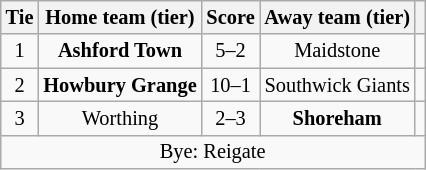<table class="wikitable" style="text-align:center; font-size:85%">
<tr>
<th>Tie</th>
<th>Home team (tier)</th>
<th>Score</th>
<th>Away team (tier)</th>
<th></th>
</tr>
<tr>
<td align="center">1</td>
<td><strong>Ashford Town</strong></td>
<td align="center">5–2</td>
<td>Maidstone</td>
<td></td>
</tr>
<tr>
<td align="center">2</td>
<td><strong>Howbury Grange</strong></td>
<td align="center">10–1</td>
<td>Southwick Giants</td>
<td></td>
</tr>
<tr>
<td align="center">3</td>
<td>Worthing</td>
<td align="center">2–3</td>
<td><strong>Shoreham</strong></td>
<td></td>
</tr>
<tr>
<td colspan="5" align="center">Bye: Reigate</td>
</tr>
</table>
